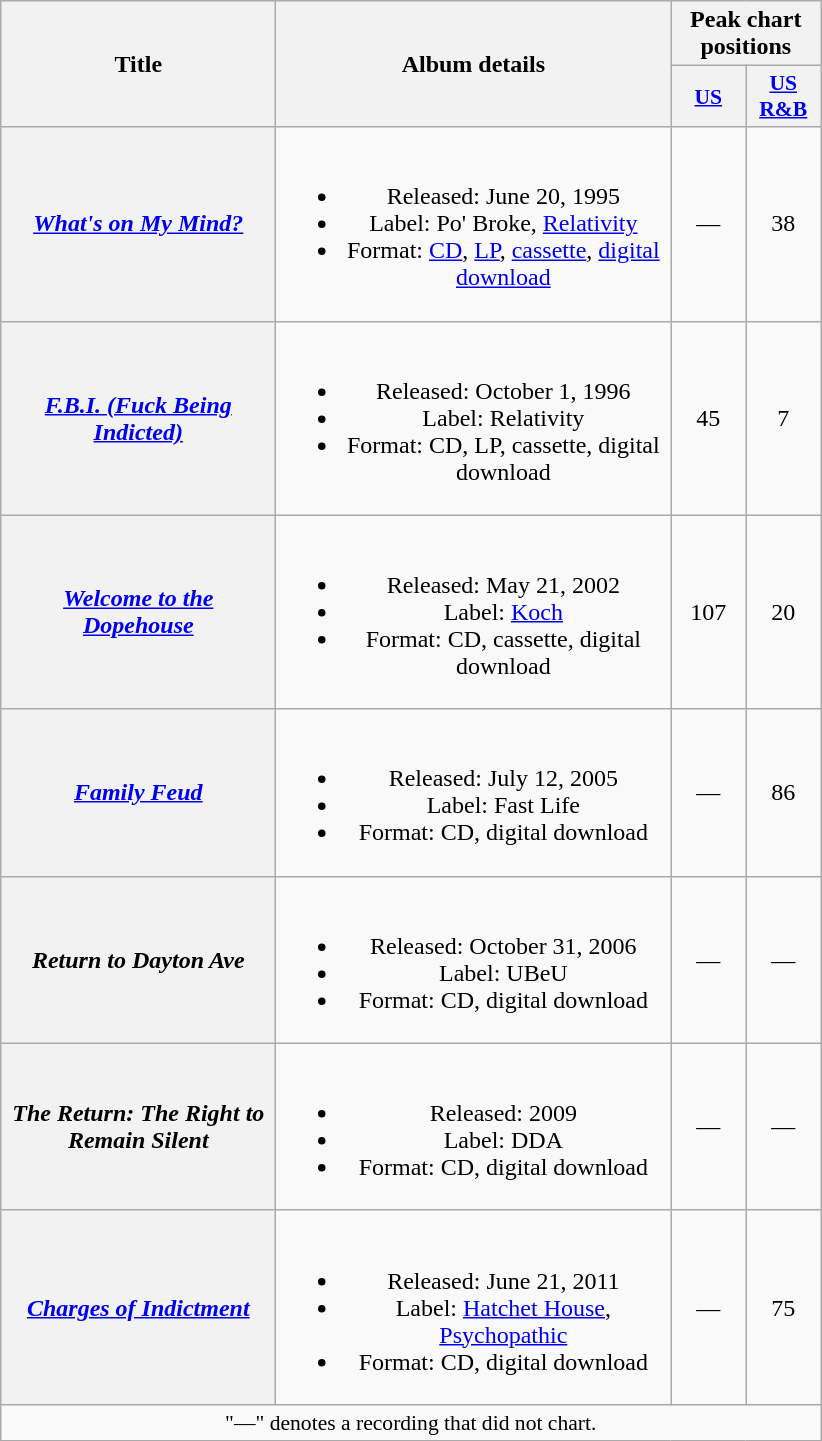<table class="wikitable plainrowheaders" style="text-align:center;">
<tr>
<th rowspan="2" scope="col" style="width:11em;">Title</th>
<th rowspan="2" scope="col" style="width:16em;">Album details</th>
<th colspan="2" scope="col">Peak chart positions</th>
</tr>
<tr>
<th style="width:3em;font-size:90%;"><a href='#'>US</a></th>
<th style="width:3em;font-size:90%;"><a href='#'>US R&B</a></th>
</tr>
<tr>
<th scope="row"><em><a href='#'>What's on My Mind?</a></em></th>
<td><br><ul><li>Released: June 20, 1995</li><li>Label: Po' Broke, <a href='#'>Relativity</a></li><li>Format: <a href='#'>CD</a>, <a href='#'>LP</a>, <a href='#'>cassette</a>, <a href='#'>digital download</a></li></ul></td>
<td>—</td>
<td>38</td>
</tr>
<tr>
<th scope="row"><em><a href='#'>F.B.I. (Fuck Being Indicted)</a></em></th>
<td><br><ul><li>Released: October 1, 1996</li><li>Label: Relativity</li><li>Format: CD, LP, cassette, digital download</li></ul></td>
<td>45</td>
<td>7</td>
</tr>
<tr>
<th scope="row"><em><a href='#'>Welcome to the Dopehouse</a></em></th>
<td><br><ul><li>Released: May 21, 2002</li><li>Label: <a href='#'>Koch</a></li><li>Format: CD, cassette, digital download</li></ul></td>
<td>107</td>
<td>20</td>
</tr>
<tr>
<th scope="row"><em><a href='#'>Family Feud</a></em></th>
<td><br><ul><li>Released: July 12, 2005</li><li>Label: Fast Life</li><li>Format: CD, digital download</li></ul></td>
<td>—</td>
<td>86</td>
</tr>
<tr>
<th scope="row"><em>Return to Dayton Ave</em></th>
<td><br><ul><li>Released: October 31, 2006</li><li>Label: UBeU</li><li>Format: CD, digital download</li></ul></td>
<td>—</td>
<td>—</td>
</tr>
<tr>
<th scope="row"><em>The Return: The Right to Remain Silent</em></th>
<td><br><ul><li>Released: 2009</li><li>Label: DDA</li><li>Format: CD, digital download</li></ul></td>
<td>—</td>
<td>—</td>
</tr>
<tr>
<th scope="row"><em><a href='#'>Charges of Indictment</a></em></th>
<td><br><ul><li>Released: June 21, 2011</li><li>Label: <a href='#'>Hatchet House</a>, <a href='#'>Psychopathic</a></li><li>Format: CD, digital download</li></ul></td>
<td>—</td>
<td>75</td>
</tr>
<tr>
<td colspan="4" style="font-size:90%">"—" denotes a recording that did not chart.</td>
</tr>
</table>
